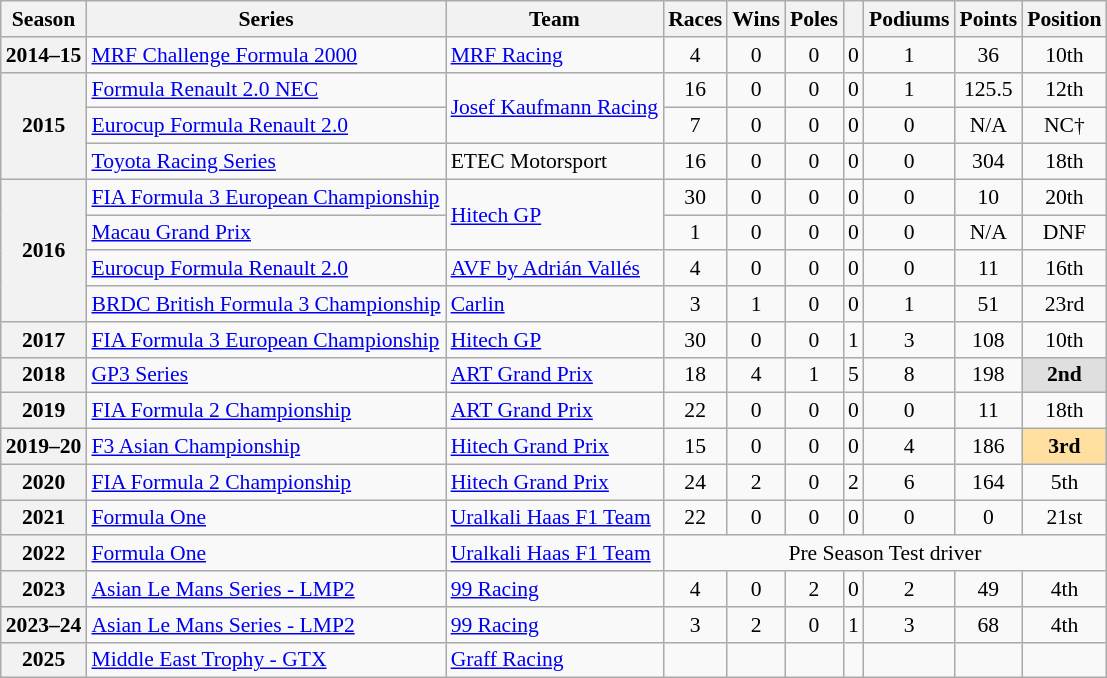<table class="wikitable" style="font-size: 90%; text-align:center">
<tr>
<th>Season</th>
<th>Series</th>
<th>Team</th>
<th>Races</th>
<th>Wins</th>
<th>Poles</th>
<th></th>
<th>Podiums</th>
<th>Points</th>
<th>Position</th>
</tr>
<tr>
<th>2014–15</th>
<td align=left><a href='#'>MRF Challenge Formula 2000</a></td>
<td align=left><a href='#'>MRF Racing</a></td>
<td>4</td>
<td>0</td>
<td>0</td>
<td>0</td>
<td>1</td>
<td>36</td>
<td>10th</td>
</tr>
<tr>
<th rowspan=3>2015</th>
<td align=left><a href='#'>Formula Renault 2.0 NEC</a></td>
<td align=left rowspan=2><a href='#'>Josef Kaufmann Racing</a></td>
<td>16</td>
<td>0</td>
<td>0</td>
<td>0</td>
<td>1</td>
<td>125.5</td>
<td>12th</td>
</tr>
<tr>
<td align=left><a href='#'>Eurocup Formula Renault 2.0</a></td>
<td>7</td>
<td>0</td>
<td>0</td>
<td>0</td>
<td>0</td>
<td>N/A</td>
<td>NC†</td>
</tr>
<tr>
<td align=left><a href='#'>Toyota Racing Series</a></td>
<td align=left>ETEC Motorsport</td>
<td>16</td>
<td>0</td>
<td>0</td>
<td>0</td>
<td>0</td>
<td>304</td>
<td>18th</td>
</tr>
<tr>
<th rowspan=4>2016</th>
<td align=left><a href='#'>FIA Formula 3 European Championship</a></td>
<td align=left rowspan=2><a href='#'>Hitech GP</a></td>
<td>30</td>
<td>0</td>
<td>0</td>
<td>0</td>
<td>0</td>
<td>10</td>
<td>20th</td>
</tr>
<tr>
<td align=left><a href='#'>Macau Grand Prix</a></td>
<td>1</td>
<td>0</td>
<td>0</td>
<td>0</td>
<td>0</td>
<td>N/A</td>
<td>DNF</td>
</tr>
<tr>
<td align=left><a href='#'>Eurocup Formula Renault 2.0</a></td>
<td align=left><a href='#'>AVF by Adrián Vallés</a></td>
<td>4</td>
<td>0</td>
<td>0</td>
<td>0</td>
<td>0</td>
<td>11</td>
<td>16th</td>
</tr>
<tr>
<td align=left><a href='#'>BRDC British Formula 3 Championship</a></td>
<td align=left><a href='#'>Carlin</a></td>
<td>3</td>
<td>1</td>
<td>0</td>
<td>0</td>
<td>1</td>
<td>51</td>
<td>23rd</td>
</tr>
<tr>
<th>2017</th>
<td align=left><a href='#'>FIA Formula 3 European Championship</a></td>
<td align=left><a href='#'>Hitech GP</a></td>
<td>30</td>
<td>0</td>
<td>0</td>
<td>1</td>
<td>3</td>
<td>108</td>
<td>10th</td>
</tr>
<tr>
<th>2018</th>
<td align=left><a href='#'>GP3 Series</a></td>
<td align=left><a href='#'>ART Grand Prix</a></td>
<td>18</td>
<td>4</td>
<td>1</td>
<td>5</td>
<td>8</td>
<td>198</td>
<td style="background:#DFDFDF;"><strong>2nd</strong></td>
</tr>
<tr>
<th>2019</th>
<td align=left><a href='#'>FIA Formula 2 Championship</a></td>
<td align=left><a href='#'>ART Grand Prix</a></td>
<td>22</td>
<td>0</td>
<td>0</td>
<td>0</td>
<td>0</td>
<td>11</td>
<td>18th</td>
</tr>
<tr>
<th>2019–20</th>
<td align=left><a href='#'>F3 Asian Championship</a></td>
<td align=left><a href='#'>Hitech Grand Prix</a></td>
<td>15</td>
<td>0</td>
<td>0</td>
<td>0</td>
<td>4</td>
<td>186</td>
<td style="background:#FFDF9F;"><strong>3rd</strong></td>
</tr>
<tr>
<th>2020</th>
<td align=left><a href='#'>FIA Formula 2 Championship</a></td>
<td align=left><a href='#'>Hitech Grand Prix</a></td>
<td>24</td>
<td>2</td>
<td>0</td>
<td>2</td>
<td>6</td>
<td>164</td>
<td>5th</td>
</tr>
<tr>
<th>2021</th>
<td align="left"><a href='#'>Formula One</a></td>
<td align="left"><a href='#'>Uralkali Haas F1 Team</a></td>
<td>22</td>
<td>0</td>
<td>0</td>
<td>0</td>
<td>0</td>
<td>0</td>
<td>21st</td>
</tr>
<tr>
<th>2022</th>
<td align=left><a href='#'>Formula One</a></td>
<td align=left><a href='#'>Uralkali Haas F1 Team</a></td>
<td style="text-align:center;" colspan="8">Pre Season Test driver</td>
</tr>
<tr>
<th>2023</th>
<td align=left><a href='#'>Asian Le Mans Series - LMP2</a></td>
<td align=left><a href='#'>99 Racing</a></td>
<td>4</td>
<td>0</td>
<td>2</td>
<td>0</td>
<td>2</td>
<td>49</td>
<td>4th</td>
</tr>
<tr>
<th>2023–24</th>
<td align=left><a href='#'>Asian Le Mans Series - LMP2</a></td>
<td align=left><a href='#'>99 Racing</a></td>
<td>3</td>
<td>2</td>
<td>0</td>
<td>1</td>
<td>3</td>
<td>68</td>
<td>4th</td>
</tr>
<tr>
<th>2025</th>
<td align=left><a href='#'>Middle East Trophy - GTX</a></td>
<td align=left><a href='#'>Graff Racing</a></td>
<td></td>
<td></td>
<td></td>
<td></td>
<td></td>
<td></td>
<td></td>
</tr>
</table>
